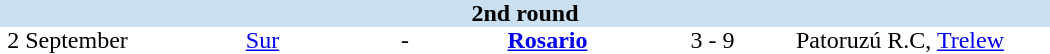<table border=0 cellspacing=0 cellpadding=0 style="border-collapse: collapse;" width=700>
<tr bgcolor="#CADFF0">
<td style="font-size:100%"; align="center" colspan="6"><strong>2nd round</strong></td>
</tr>
<tr align=center bgcolor=#FFFFFF>
<td width=90>2 September</td>
<td width=170><a href='#'>Sur</a></td>
<td width=20>-</td>
<td width=170><strong><a href='#'>Rosario</a></strong></td>
<td width=50>3 - 9</td>
<td width=200>Patoruzú R.C, <a href='#'>Trelew</a></td>
</tr>
</table>
